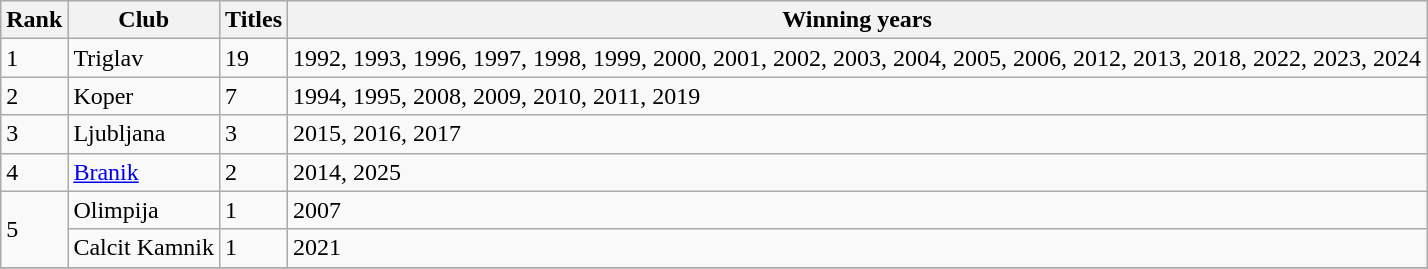<table class="wikitable">
<tr>
<th>Rank</th>
<th>Club</th>
<th>Titles</th>
<th>Winning years</th>
</tr>
<tr>
<td>1</td>
<td>Triglav</td>
<td>19</td>
<td>1992, 1993, 1996, 1997, 1998, 1999, 2000, 2001, 2002, 2003, 2004, 2005, 2006, 2012, 2013, 2018, 2022, 2023, 2024</td>
</tr>
<tr>
<td>2</td>
<td>Koper</td>
<td>7</td>
<td>1994, 1995, 2008, 2009, 2010, 2011, 2019</td>
</tr>
<tr>
<td>3</td>
<td>Ljubljana</td>
<td>3</td>
<td>2015, 2016, 2017</td>
</tr>
<tr>
<td>4</td>
<td><a href='#'>Branik</a></td>
<td>2</td>
<td>2014, 2025</td>
</tr>
<tr>
<td rowspan="2">5</td>
<td>Olimpija</td>
<td>1</td>
<td>2007</td>
</tr>
<tr>
<td>Calcit Kamnik</td>
<td>1</td>
<td>2021</td>
</tr>
<tr>
</tr>
</table>
